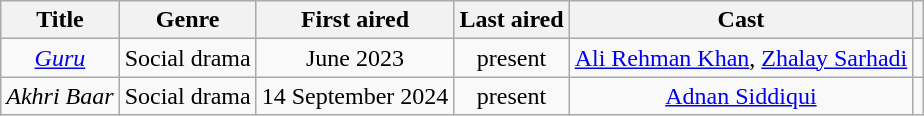<table class="wikitable sortable plainrowheaders" style="text-align:center">
<tr>
<th scope="col">Title</th>
<th scope="col">Genre</th>
<th scope="col">First aired</th>
<th scope="col">Last aired</th>
<th scope="col">Cast</th>
<th scope="col"></th>
</tr>
<tr>
<td><em><a href='#'>Guru</a></em></td>
<td>Social drama</td>
<td>June 2023</td>
<td>present</td>
<td><a href='#'>Ali Rehman Khan</a>, <a href='#'>Zhalay Sarhadi</a></td>
<td></td>
</tr>
<tr>
<td><em>Akhri Baar</em></td>
<td>Social drama</td>
<td>14 September 2024</td>
<td>present</td>
<td><a href='#'>Adnan Siddiqui</a></td>
<td></td>
</tr>
</table>
